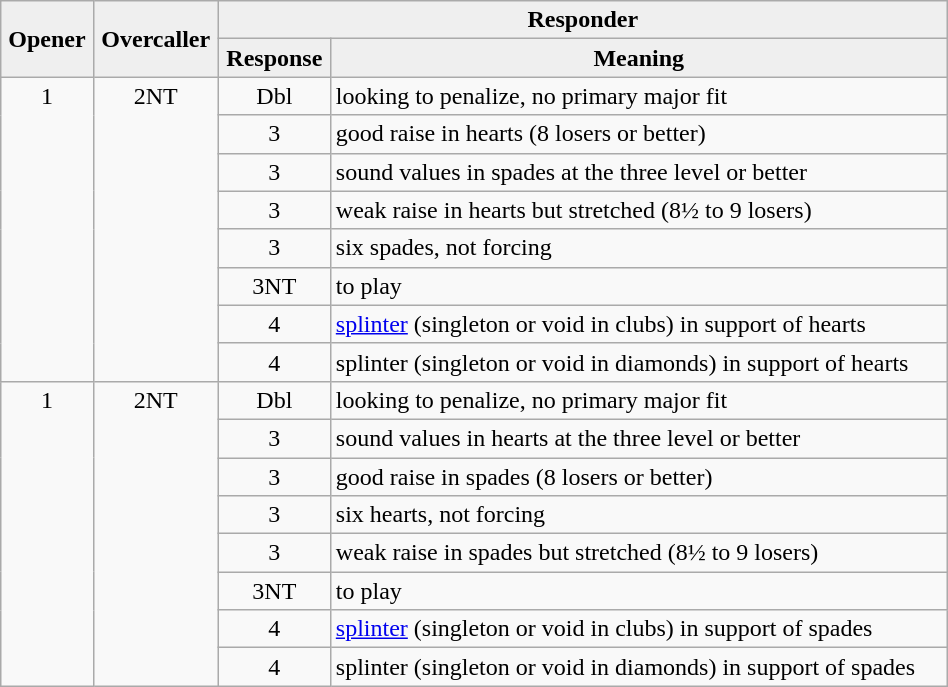<table class="wikitable" width=50%>
<tr>
<td rowspan=2 style="background: #EFEFEF" align=center><strong>Opener</strong></td>
<td rowspan=2 style="background: #EFEFEF; text-align: center"><strong>Overcaller</strong></td>
<td colspan="2" style="text-align: center; background:#EFEFEF"><strong>Responder</strong></td>
</tr>
<tr>
<td style="text-align: center; background: #EFEFEF"><strong>Response</strong></td>
<td style="text-align: center; background: #EFEFEF"><strong>Meaning</strong></td>
</tr>
<tr align="left" valign="top">
<td rowspan="8" align=center>1</td>
<td rowspan="8" align=center>2NT</td>
<td align=center>Dbl</td>
<td>looking to penalize, no primary major fit</td>
</tr>
<tr>
<td valign=top align=center>3</td>
<td>good raise in hearts (8 losers or better)</td>
</tr>
<tr>
<td valign=top align=center>3</td>
<td>sound values in spades at the three level or better</td>
</tr>
<tr>
<td valign=top align=center>3</td>
<td>weak raise in hearts but stretched (8½ to 9 losers)</td>
</tr>
<tr>
<td align=center>3</td>
<td>six spades, not forcing</td>
</tr>
<tr>
<td valign=top align=center>3NT</td>
<td>to play</td>
</tr>
<tr>
<td valign=top align=center>4</td>
<td><a href='#'>splinter</a> (singleton or void in clubs) in support of hearts</td>
</tr>
<tr>
<td align=center>4</td>
<td>splinter (singleton or void in diamonds) in support of hearts</td>
</tr>
<tr align="left" valign="top">
<td rowspan="8" align=center>1</td>
<td rowspan="8" align=center>2NT</td>
<td align=center>Dbl</td>
<td>looking to penalize, no primary major fit</td>
</tr>
<tr>
<td valign=top align=center>3</td>
<td>sound values in hearts at the three level or better</td>
</tr>
<tr>
<td valign=top align=center>3</td>
<td>good raise in spades (8 losers or better)</td>
</tr>
<tr>
<td valign=top align=center>3</td>
<td>six hearts, not forcing</td>
</tr>
<tr>
<td align=center>3</td>
<td>weak raise in spades but stretched (8½ to 9 losers)</td>
</tr>
<tr>
<td valign=top align=center>3NT</td>
<td>to play</td>
</tr>
<tr>
<td valign=top align=center>4</td>
<td><a href='#'>splinter</a> (singleton or void in clubs) in support of spades</td>
</tr>
<tr>
<td align=center>4</td>
<td>splinter (singleton or void in diamonds) in support of spades</td>
</tr>
</table>
